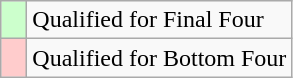<table class="wikitable" style="text-align: left;">
<tr>
<td width="10px" bgcolor="#ccffcc"></td>
<td>Qualified for Final Four</td>
</tr>
<tr>
<td width="10px" bgcolor="#ffcccc"></td>
<td>Qualified for Bottom Four</td>
</tr>
</table>
